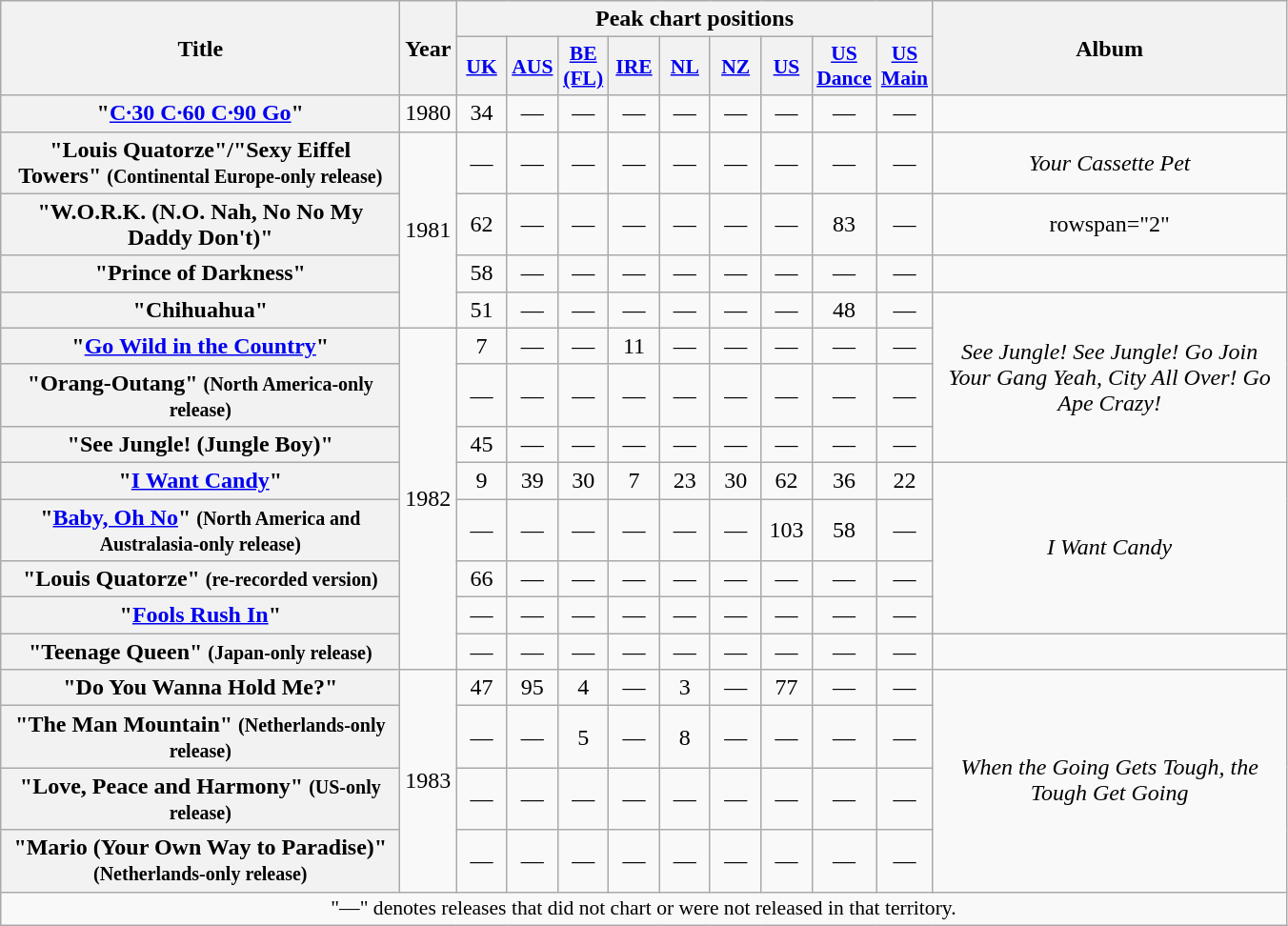<table class="wikitable plainrowheaders" style="text-align:center;">
<tr>
<th rowspan="2" scope="col" style="width:17em;">Title</th>
<th rowspan="2" scope="col" style="width:2em;">Year</th>
<th colspan="9">Peak chart positions</th>
<th rowspan="2" style="width:15em;">Album</th>
</tr>
<tr>
<th scope="col" style="width:2em;font-size:90%;"><a href='#'>UK</a><br></th>
<th scope="col" style="width:2em;font-size:90%;"><a href='#'>AUS</a><br></th>
<th scope="col" style="width:2em;font-size:90%;"><a href='#'>BE (FL)</a><br></th>
<th scope="col" style="width:2em;font-size:90%;"><a href='#'>IRE</a><br></th>
<th scope="col" style="width:2em;font-size:90%;"><a href='#'>NL</a><br></th>
<th scope="col" style="width:2em;font-size:90%;"><a href='#'>NZ</a><br></th>
<th scope="col" style="width:2em;font-size:90%;"><a href='#'>US</a><br></th>
<th scope="col" style="width:2em;font-size:90%;"><a href='#'>US Dance</a><br></th>
<th scope="col" style="width:2em;font-size:90%;"><a href='#'>US Main</a><br></th>
</tr>
<tr>
<th scope="row">"<a href='#'>C·30 C·60 C·90 Go</a>"</th>
<td>1980</td>
<td>34</td>
<td>—</td>
<td>—</td>
<td>—</td>
<td>—</td>
<td>—</td>
<td>—</td>
<td>—</td>
<td>—</td>
<td></td>
</tr>
<tr>
<th scope="row">"Louis Quatorze"/"Sexy Eiffel Towers" <small>(Continental Europe-only release)</small></th>
<td rowspan="4">1981</td>
<td>—</td>
<td>—</td>
<td>—</td>
<td>—</td>
<td>—</td>
<td>—</td>
<td>—</td>
<td>—</td>
<td>—</td>
<td><em>Your Cassette Pet</em></td>
</tr>
<tr>
<th scope="row">"W.O.R.K. (N.O. Nah, No No My Daddy Don't)"</th>
<td>62</td>
<td>—</td>
<td>—</td>
<td>—</td>
<td>—</td>
<td>—</td>
<td>—</td>
<td>83</td>
<td>—</td>
<td>rowspan="2" </td>
</tr>
<tr>
<th scope="row">"Prince of Darkness"</th>
<td>58</td>
<td>—</td>
<td>—</td>
<td>—</td>
<td>—</td>
<td>—</td>
<td>—</td>
<td>—</td>
<td>—</td>
</tr>
<tr>
<th scope="row">"Chihuahua"</th>
<td>51</td>
<td>—</td>
<td>—</td>
<td>—</td>
<td>—</td>
<td>—</td>
<td>—</td>
<td>48</td>
<td>—</td>
<td rowspan="4"><em>See Jungle! See Jungle! Go Join Your Gang Yeah, City All Over! Go Ape Crazy!</em></td>
</tr>
<tr>
<th scope="row">"<a href='#'>Go Wild in the Country</a>"</th>
<td rowspan="8">1982</td>
<td>7</td>
<td>—</td>
<td>—</td>
<td>11</td>
<td>—</td>
<td>—</td>
<td>—</td>
<td>—</td>
<td>—</td>
</tr>
<tr>
<th scope="row">"Orang-Outang" <small>(North America-only release)</small></th>
<td>—</td>
<td>—</td>
<td>—</td>
<td>—</td>
<td>—</td>
<td>—</td>
<td>—</td>
<td>—</td>
<td>—</td>
</tr>
<tr>
<th scope="row">"See Jungle! (Jungle Boy)"</th>
<td>45</td>
<td>—</td>
<td>—</td>
<td>—</td>
<td>—</td>
<td>—</td>
<td>—</td>
<td>—</td>
<td>—</td>
</tr>
<tr>
<th scope="row">"<a href='#'>I Want Candy</a>"</th>
<td>9</td>
<td>39</td>
<td>30</td>
<td>7</td>
<td>23</td>
<td>30</td>
<td>62</td>
<td>36</td>
<td>22</td>
<td rowspan="4"><em>I Want Candy</em></td>
</tr>
<tr>
<th scope="row">"<a href='#'>Baby, Oh No</a>" <small>(North America and Australasia-only release)</small></th>
<td>—</td>
<td>—</td>
<td>—</td>
<td>—</td>
<td>—</td>
<td>—</td>
<td>103</td>
<td>58</td>
<td>—</td>
</tr>
<tr>
<th scope="row">"Louis Quatorze" <small>(re-recorded version)</small></th>
<td>66</td>
<td>—</td>
<td>—</td>
<td>—</td>
<td>—</td>
<td>—</td>
<td>—</td>
<td>—</td>
<td>—</td>
</tr>
<tr>
<th scope="row">"<a href='#'>Fools Rush In</a>"</th>
<td>—</td>
<td>—</td>
<td>—</td>
<td>—</td>
<td>—</td>
<td>—</td>
<td>—</td>
<td>—</td>
<td>—</td>
</tr>
<tr>
<th scope="row">"Teenage Queen" <small>(Japan-only release)</small></th>
<td>—</td>
<td>—</td>
<td>—</td>
<td>—</td>
<td>—</td>
<td>—</td>
<td>—</td>
<td>—</td>
<td>—</td>
<td></td>
</tr>
<tr>
<th scope="row">"Do You Wanna Hold Me?"</th>
<td rowspan="4">1983</td>
<td>47</td>
<td>95</td>
<td>4</td>
<td>—</td>
<td>3</td>
<td>—</td>
<td>77</td>
<td>—</td>
<td>—</td>
<td rowspan="4"><em>When the Going Gets Tough, the Tough Get Going</em></td>
</tr>
<tr>
<th scope="row">"The Man Mountain" <small>(Netherlands-only release)</small></th>
<td>—</td>
<td>—</td>
<td>5</td>
<td>—</td>
<td>8</td>
<td>—</td>
<td>—</td>
<td>—</td>
<td>—</td>
</tr>
<tr>
<th scope="row">"Love, Peace and Harmony" <small>(US-only release)</small></th>
<td>—</td>
<td>—</td>
<td>—</td>
<td>—</td>
<td>—</td>
<td>—</td>
<td>—</td>
<td>—</td>
<td>—</td>
</tr>
<tr>
<th scope="row">"Mario (Your Own Way to Paradise)" <small>(Netherlands-only release)</small></th>
<td>—</td>
<td>—</td>
<td>—</td>
<td>—</td>
<td>—</td>
<td>—</td>
<td>—</td>
<td>—</td>
<td>—</td>
</tr>
<tr>
<td colspan="12" style="font-size:90%">"—" denotes releases that did not chart or were not released in that territory.</td>
</tr>
</table>
